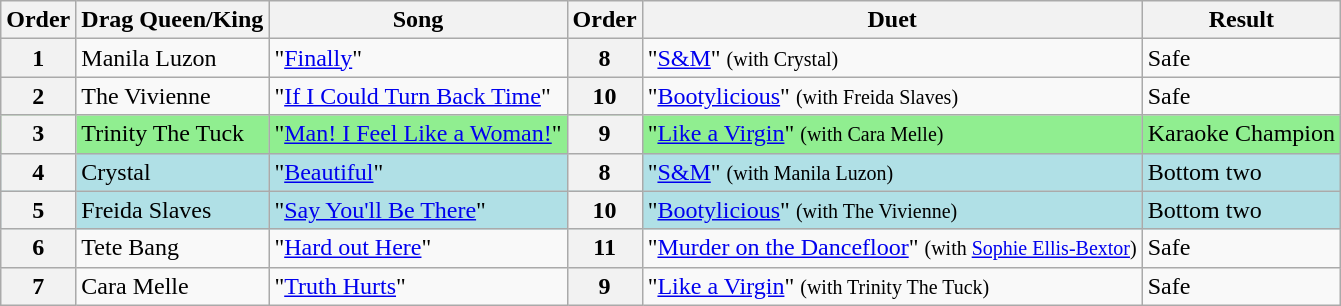<table class="wikitable sortable collapsed">
<tr style="text-align:Center; background:#cc;">
<th>Order</th>
<th>Drag Queen/King</th>
<th>Song</th>
<th>Order</th>
<th>Duet</th>
<th>Result</th>
</tr>
<tr>
<th>1</th>
<td>Manila Luzon</td>
<td>"<a href='#'>Finally</a>"</td>
<th>8</th>
<td>"<a href='#'>S&M</a>" <small>(with Crystal)</small></td>
<td>Safe</td>
</tr>
<tr>
<th>2</th>
<td>The Vivienne</td>
<td>"<a href='#'>If I Could Turn Back Time</a>"</td>
<th>10</th>
<td>"<a href='#'>Bootylicious</a>" <small>(with Freida Slaves)</small></td>
<td>Safe</td>
</tr>
<tr style="background:lightgreen;">
<th>3</th>
<td>Trinity The Tuck</td>
<td>"<a href='#'>Man! I Feel Like a Woman!</a>"</td>
<th>9</th>
<td>"<a href='#'>Like a Virgin</a>" <small>(with Cara Melle)</small></td>
<td>Karaoke Champion</td>
</tr>
<tr style="background:#b0e0e6;">
<th>4</th>
<td>Crystal</td>
<td>"<a href='#'>Beautiful</a>"</td>
<th>8</th>
<td>"<a href='#'>S&M</a>" <small>(with Manila Luzon)</small></td>
<td>Bottom two</td>
</tr>
<tr style="background:#b0e0e6;">
<th>5</th>
<td>Freida Slaves</td>
<td>"<a href='#'>Say You'll Be There</a>"</td>
<th>10</th>
<td>"<a href='#'>Bootylicious</a>" <small>(with The Vivienne)</small></td>
<td>Bottom two</td>
</tr>
<tr>
<th>6</th>
<td>Tete Bang</td>
<td>"<a href='#'>Hard out Here</a>"</td>
<th>11</th>
<td>"<a href='#'>Murder on the Dancefloor</a>" <small>(with <a href='#'>Sophie Ellis-Bextor</a>)</small></td>
<td>Safe</td>
</tr>
<tr>
<th>7</th>
<td>Cara Melle</td>
<td>"<a href='#'>Truth Hurts</a>"</td>
<th>9</th>
<td>"<a href='#'>Like a Virgin</a>" <small>(with Trinity The Tuck)</small></td>
<td>Safe</td>
</tr>
</table>
